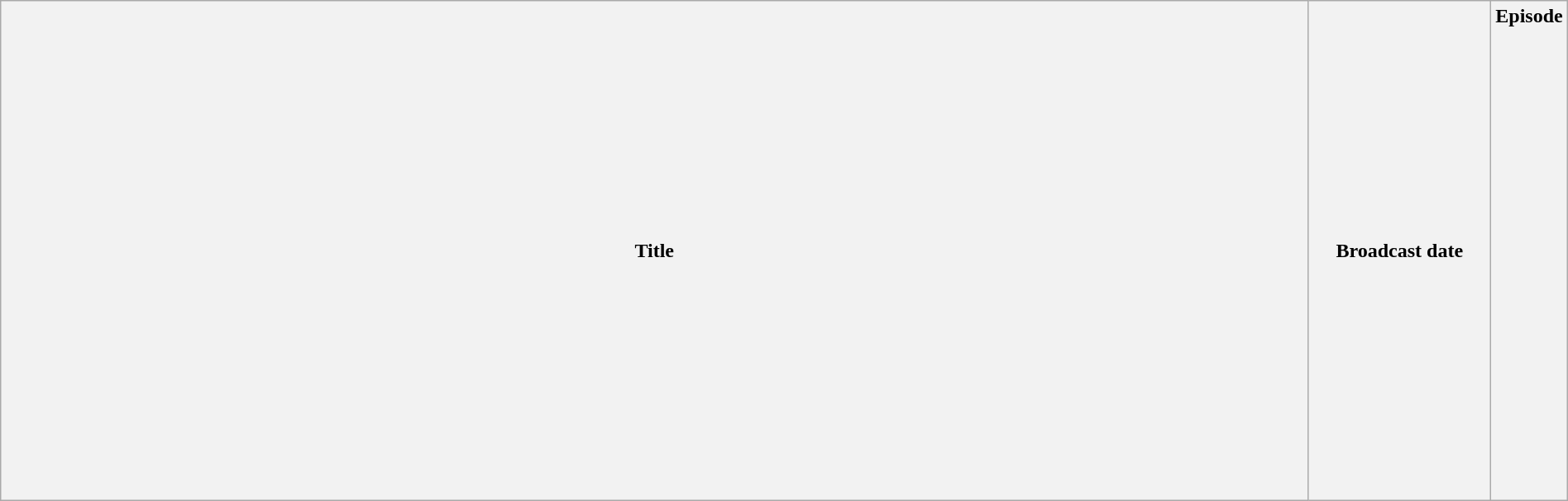<table class="wikitable plainrowheaders" style="width:100%; margin:auto;">
<tr>
<th>Title</th>
<th width="140">Broadcast date</th>
<th width="40">Episode<br><br>

<br><br><br><br><br><br><br><br><br><br><br>
<br><br><br><br><br><br><br><br><br></th>
</tr>
</table>
